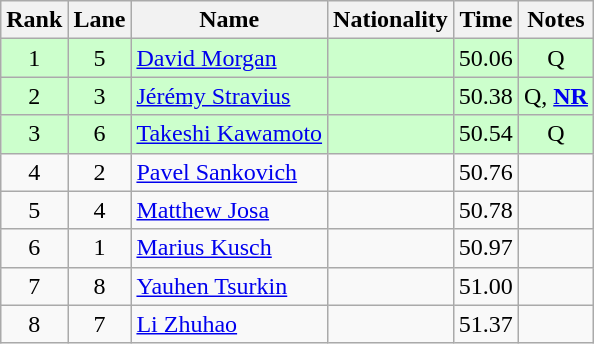<table class="wikitable sortable" style="text-align:center">
<tr>
<th>Rank</th>
<th>Lane</th>
<th>Name</th>
<th>Nationality</th>
<th>Time</th>
<th>Notes</th>
</tr>
<tr bgcolor=ccffcc>
<td>1</td>
<td>5</td>
<td align=left><a href='#'>David Morgan</a></td>
<td align=left></td>
<td>50.06</td>
<td>Q</td>
</tr>
<tr bgcolor=ccffcc>
<td>2</td>
<td>3</td>
<td align=left><a href='#'>Jérémy Stravius</a></td>
<td align=left></td>
<td>50.38</td>
<td>Q, <strong><a href='#'>NR</a></strong></td>
</tr>
<tr bgcolor=ccffcc>
<td>3</td>
<td>6</td>
<td align=left><a href='#'>Takeshi Kawamoto</a></td>
<td align=left></td>
<td>50.54</td>
<td>Q</td>
</tr>
<tr>
<td>4</td>
<td>2</td>
<td align=left><a href='#'>Pavel Sankovich</a></td>
<td align=left></td>
<td>50.76</td>
<td></td>
</tr>
<tr>
<td>5</td>
<td>4</td>
<td align=left><a href='#'>Matthew Josa</a></td>
<td align=left></td>
<td>50.78</td>
<td></td>
</tr>
<tr>
<td>6</td>
<td>1</td>
<td align=left><a href='#'>Marius Kusch</a></td>
<td align=left></td>
<td>50.97</td>
<td></td>
</tr>
<tr>
<td>7</td>
<td>8</td>
<td align=left><a href='#'>Yauhen Tsurkin</a></td>
<td align=left></td>
<td>51.00</td>
<td></td>
</tr>
<tr>
<td>8</td>
<td>7</td>
<td align=left><a href='#'>Li Zhuhao</a></td>
<td align=left></td>
<td>51.37</td>
<td></td>
</tr>
</table>
